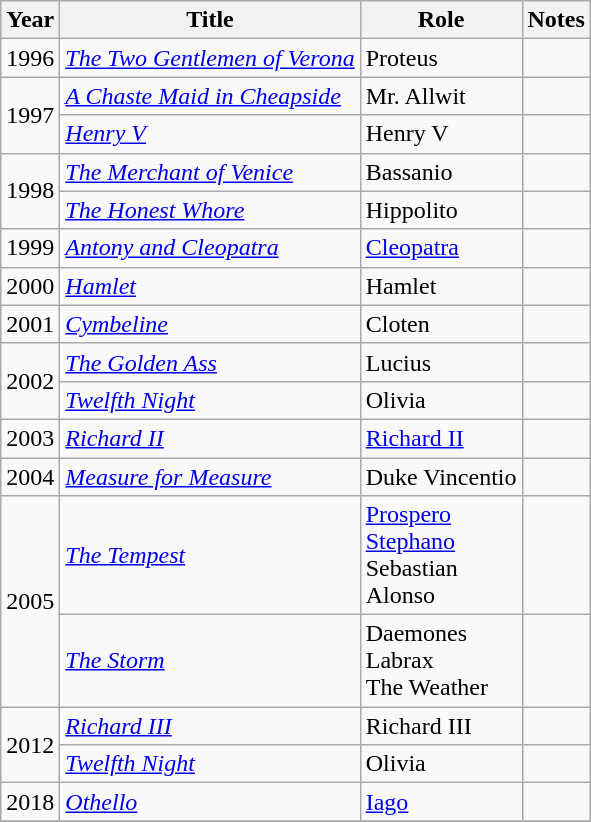<table class="wikitable sortable unsortable">
<tr>
<th>Year</th>
<th>Title</th>
<th>Role</th>
<th>Notes</th>
</tr>
<tr>
<td>1996</td>
<td><em><a href='#'>The Two Gentlemen of Verona</a></em></td>
<td>Proteus</td>
<td></td>
</tr>
<tr>
<td rowspan=2>1997</td>
<td><em><a href='#'>A Chaste Maid in Cheapside</a></em></td>
<td>Mr. Allwit</td>
<td></td>
</tr>
<tr>
<td><em><a href='#'>Henry V</a></em></td>
<td>Henry V</td>
<td></td>
</tr>
<tr>
<td rowspan=2>1998</td>
<td><em><a href='#'>The Merchant of Venice</a></em></td>
<td>Bassanio</td>
<td></td>
</tr>
<tr>
<td><em><a href='#'>The Honest Whore</a></em></td>
<td>Hippolito</td>
<td></td>
</tr>
<tr>
<td>1999</td>
<td><em><a href='#'>Antony and Cleopatra</a></em></td>
<td><a href='#'>Cleopatra</a></td>
<td></td>
</tr>
<tr>
<td>2000</td>
<td><em><a href='#'>Hamlet</a></em></td>
<td>Hamlet</td>
<td></td>
</tr>
<tr>
<td>2001</td>
<td><em><a href='#'>Cymbeline</a></em></td>
<td>Cloten</td>
<td></td>
</tr>
<tr>
<td rowspan=2>2002</td>
<td><em><a href='#'>The Golden Ass</a></em></td>
<td>Lucius</td>
<td></td>
</tr>
<tr>
<td><em><a href='#'>Twelfth Night</a></em></td>
<td>Olivia</td>
<td></td>
</tr>
<tr>
<td>2003</td>
<td><em><a href='#'>Richard II</a></em></td>
<td><a href='#'>Richard II</a></td>
<td></td>
</tr>
<tr>
<td>2004</td>
<td><em><a href='#'>Measure for Measure</a></em></td>
<td>Duke Vincentio</td>
<td></td>
</tr>
<tr>
<td rowspan=2>2005</td>
<td><em><a href='#'>The Tempest</a></em></td>
<td><a href='#'>Prospero</a><br><a href='#'>Stephano</a><br>Sebastian<br>Alonso</td>
<td></td>
</tr>
<tr>
<td><em><a href='#'>The Storm</a></em></td>
<td>Daemones<br>Labrax<br>The Weather</td>
<td></td>
</tr>
<tr>
<td rowspan=2>2012</td>
<td><em><a href='#'>Richard III</a></em></td>
<td>Richard III</td>
<td></td>
</tr>
<tr>
<td><em><a href='#'>Twelfth Night</a></em></td>
<td>Olivia</td>
<td></td>
</tr>
<tr>
<td>2018</td>
<td><em><a href='#'>Othello</a></em></td>
<td><a href='#'>Iago</a></td>
<td></td>
</tr>
<tr>
</tr>
</table>
